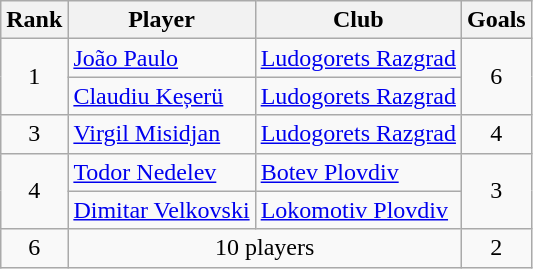<table class="wikitable" style="text-align:center">
<tr>
<th>Rank</th>
<th>Player</th>
<th>Club</th>
<th>Goals</th>
</tr>
<tr>
<td rowspan=2>1</td>
<td align=left> <a href='#'>João Paulo</a></td>
<td align=left><a href='#'>Ludogorets Razgrad</a></td>
<td rowspan=2>6</td>
</tr>
<tr>
<td align=left> <a href='#'>Claudiu Keșerü</a></td>
<td align=left><a href='#'>Ludogorets Razgrad</a></td>
</tr>
<tr>
<td rowspan=1>3</td>
<td align=left> <a href='#'>Virgil Misidjan</a></td>
<td align=left><a href='#'>Ludogorets Razgrad</a></td>
<td rowspan=1>4</td>
</tr>
<tr>
<td rowspan=2>4</td>
<td align=left> <a href='#'>Todor Nedelev</a></td>
<td align=left><a href='#'>Botev Plovdiv</a></td>
<td rowspan=2>3</td>
</tr>
<tr>
<td align=left> <a href='#'>Dimitar Velkovski</a></td>
<td align=left><a href='#'>Lokomotiv Plovdiv</a></td>
</tr>
<tr>
<td rowspan=1>6</td>
<td colspan=2>10 players</td>
<td rowspan=1>2</td>
</tr>
</table>
